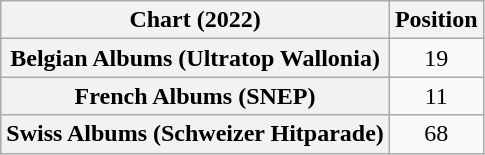<table class="wikitable sortable plainrowheaders" style="text-align:center">
<tr>
<th scope="col">Chart (2022)</th>
<th scope="col">Position</th>
</tr>
<tr>
<th scope="row">Belgian Albums (Ultratop Wallonia)</th>
<td>19</td>
</tr>
<tr>
<th scope="row">French Albums (SNEP)</th>
<td>11</td>
</tr>
<tr>
<th scope="row">Swiss Albums (Schweizer Hitparade)</th>
<td>68</td>
</tr>
</table>
